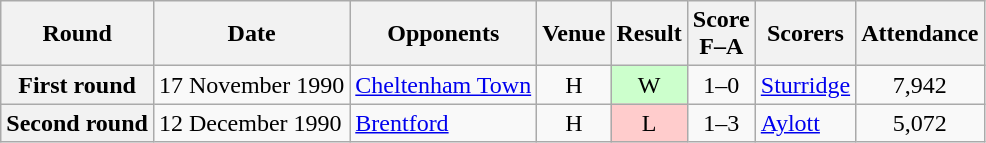<table class="wikitable plainrowheaders" style="text-align:center">
<tr>
<th scope="col">Round</th>
<th scope="col">Date</th>
<th scope="col">Opponents</th>
<th scope="col">Venue</th>
<th scope="col">Result</th>
<th scope="col">Score<br>F–A</th>
<th scope="col">Scorers</th>
<th scope="col">Attendance</th>
</tr>
<tr>
<th scope="row">First round</th>
<td align="left">17 November 1990</td>
<td align="left"><a href='#'>Cheltenham Town</a></td>
<td>H</td>
<td style="background:#cfc">W</td>
<td>1–0</td>
<td align="left"><a href='#'>Sturridge</a></td>
<td>7,942</td>
</tr>
<tr>
<th scope="row">Second round</th>
<td align="left">12 December 1990</td>
<td align="left"><a href='#'>Brentford</a></td>
<td>H</td>
<td style="background:#fcc">L</td>
<td>1–3</td>
<td align="left"><a href='#'>Aylott</a></td>
<td>5,072</td>
</tr>
</table>
